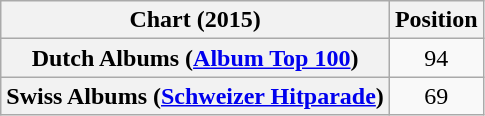<table class="wikitable sortable plainrowheaders" style="text-align:center">
<tr>
<th scope="col">Chart (2015)</th>
<th scope="col">Position</th>
</tr>
<tr>
<th scope="row">Dutch Albums (<a href='#'>Album Top 100</a>)</th>
<td>94</td>
</tr>
<tr>
<th scope="row">Swiss Albums (<a href='#'>Schweizer Hitparade</a>)</th>
<td>69</td>
</tr>
</table>
